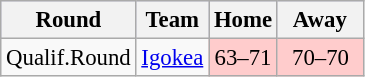<table class="wikitable" style="text-align: left; font-size:95%">
<tr bgcolor="#ccccff">
<th>Round</th>
<th>Team</th>
<th>Home</th>
<th>  Away  </th>
</tr>
<tr>
<td>Qualif.Round</td>
<td> <a href='#'>Igokea</a></td>
<td align="center" bgcolor=#FFCCCC>63–71</td>
<td align="center" bgcolor=#FFCCCC>70–70</td>
</tr>
</table>
